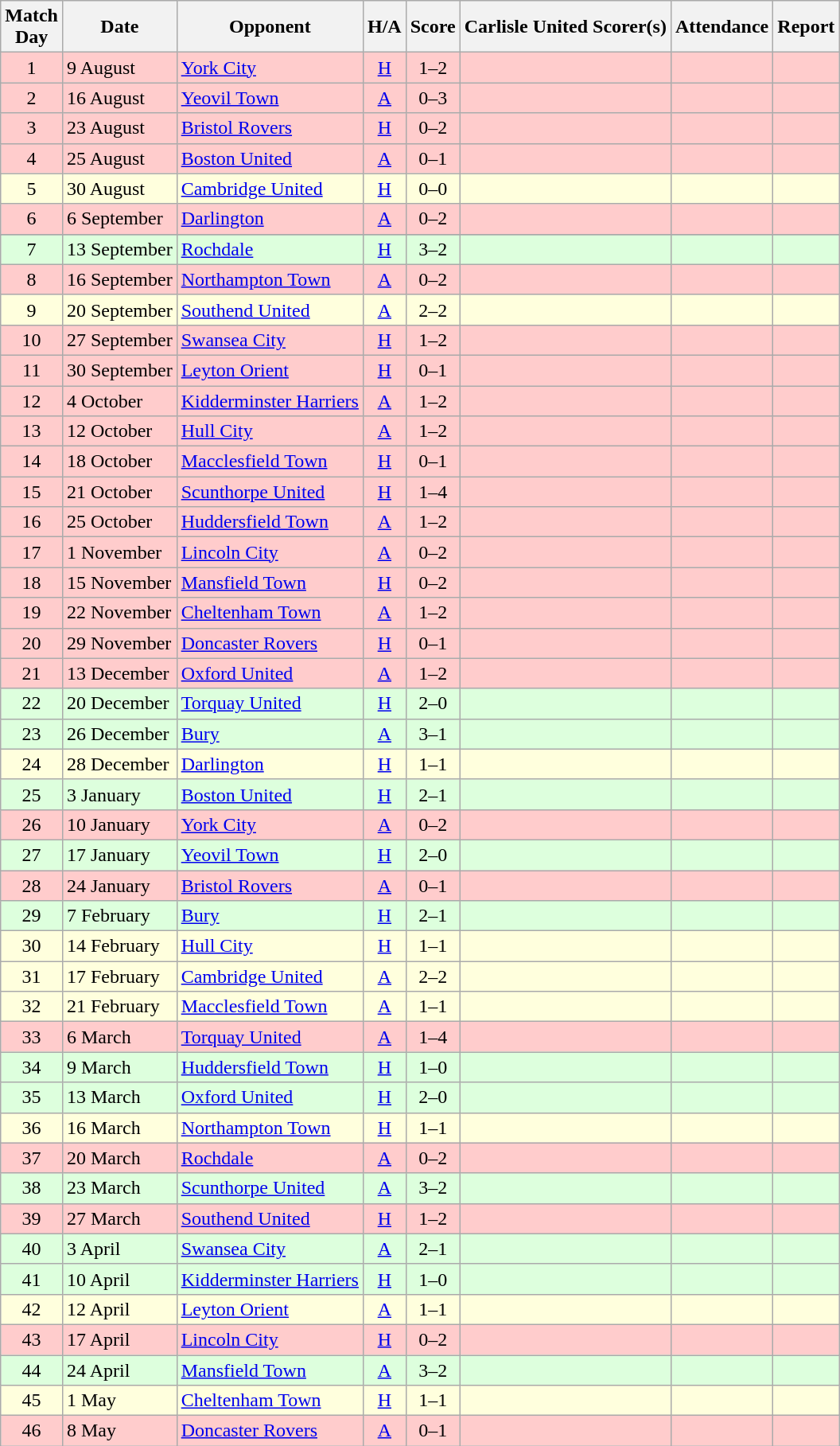<table class="wikitable" style="text-align:center">
<tr>
<th>Match<br> Day</th>
<th>Date</th>
<th>Opponent</th>
<th>H/A</th>
<th>Score</th>
<th>Carlisle United Scorer(s)</th>
<th>Attendance</th>
<th>Report</th>
</tr>
<tr bgcolor=#FFCCCC>
<td>1</td>
<td align=left>9 August</td>
<td align=left><a href='#'>York City</a></td>
<td><a href='#'>H</a></td>
<td>1–2</td>
<td align=left></td>
<td></td>
<td></td>
</tr>
<tr bgcolor=#FFCCCC>
<td>2</td>
<td align=left>16 August</td>
<td align=left><a href='#'>Yeovil Town</a></td>
<td><a href='#'>A</a></td>
<td>0–3</td>
<td align=left></td>
<td></td>
<td></td>
</tr>
<tr bgcolor=#FFCCCC>
<td>3</td>
<td align=left>23 August</td>
<td align=left><a href='#'>Bristol Rovers</a></td>
<td><a href='#'>H</a></td>
<td>0–2</td>
<td align=left></td>
<td></td>
<td></td>
</tr>
<tr bgcolor=#FFCCCC>
<td>4</td>
<td align=left>25 August</td>
<td align=left><a href='#'>Boston United</a></td>
<td><a href='#'>A</a></td>
<td>0–1</td>
<td align=left></td>
<td></td>
<td></td>
</tr>
<tr bgcolor=#ffffdd>
<td>5</td>
<td align=left>30 August</td>
<td align=left><a href='#'>Cambridge United</a></td>
<td><a href='#'>H</a></td>
<td>0–0</td>
<td align=left></td>
<td></td>
<td></td>
</tr>
<tr bgcolor=#FFCCCC>
<td>6</td>
<td align=left>6 September</td>
<td align=left><a href='#'>Darlington</a></td>
<td><a href='#'>A</a></td>
<td>0–2</td>
<td align=left></td>
<td></td>
<td></td>
</tr>
<tr>
</tr>
<tr bgcolor=#ddffdd>
<td>7</td>
<td align=left>13 September</td>
<td align=left><a href='#'>Rochdale</a></td>
<td><a href='#'>H</a></td>
<td>3–2</td>
<td align=left></td>
<td></td>
<td></td>
</tr>
<tr bgcolor=#FFCCCC>
<td>8</td>
<td align=left>16 September</td>
<td align=left><a href='#'>Northampton Town</a></td>
<td><a href='#'>A</a></td>
<td>0–2</td>
<td align=left></td>
<td></td>
<td></td>
</tr>
<tr bgcolor=#ffffdd>
<td>9</td>
<td align=left>20 September</td>
<td align=left><a href='#'>Southend United</a></td>
<td><a href='#'>A</a></td>
<td>2–2</td>
<td align=left></td>
<td></td>
<td></td>
</tr>
<tr bgcolor=#FFCCCC>
<td>10</td>
<td align=left>27 September</td>
<td align=left><a href='#'>Swansea City</a></td>
<td><a href='#'>H</a></td>
<td>1–2</td>
<td align=left></td>
<td></td>
<td></td>
</tr>
<tr bgcolor=#FFCCCC>
<td>11</td>
<td align=left>30 September</td>
<td align=left><a href='#'>Leyton Orient</a></td>
<td><a href='#'>H</a></td>
<td>0–1</td>
<td align=left></td>
<td></td>
<td></td>
</tr>
<tr bgcolor=#FFCCCC>
<td>12</td>
<td align=left>4 October</td>
<td align=left><a href='#'>Kidderminster Harriers</a></td>
<td><a href='#'>A</a></td>
<td>1–2</td>
<td align=left></td>
<td></td>
<td></td>
</tr>
<tr bgcolor=#FFCCCC>
<td>13</td>
<td align=left>12 October</td>
<td align=left><a href='#'>Hull City</a></td>
<td><a href='#'>A</a></td>
<td>1–2</td>
<td align=left></td>
<td></td>
<td></td>
</tr>
<tr bgcolor=#FFCCCC>
<td>14</td>
<td align=left>18 October</td>
<td align=left><a href='#'>Macclesfield Town</a></td>
<td><a href='#'>H</a></td>
<td>0–1</td>
<td align=left></td>
<td></td>
<td></td>
</tr>
<tr bgcolor=#FFCCCC>
<td>15</td>
<td align=left>21 October</td>
<td align=left><a href='#'>Scunthorpe United</a></td>
<td><a href='#'>H</a></td>
<td>1–4</td>
<td align=left></td>
<td></td>
<td></td>
</tr>
<tr bgcolor=#FFCCCC>
<td>16</td>
<td align=left>25 October</td>
<td align=left><a href='#'>Huddersfield Town</a></td>
<td><a href='#'>A</a></td>
<td>1–2</td>
<td align=left></td>
<td></td>
<td></td>
</tr>
<tr bgcolor=#FFCCCC>
<td>17</td>
<td align=left>1 November</td>
<td align=left><a href='#'>Lincoln City</a></td>
<td><a href='#'>A</a></td>
<td>0–2</td>
<td align=left></td>
<td></td>
<td></td>
</tr>
<tr bgcolor=#FFCCCC>
<td>18</td>
<td align=left>15 November</td>
<td align=left><a href='#'>Mansfield Town</a></td>
<td><a href='#'>H</a></td>
<td>0–2</td>
<td align=left></td>
<td></td>
<td></td>
</tr>
<tr bgcolor=#FFCCCC>
<td>19</td>
<td align=left>22 November</td>
<td align=left><a href='#'>Cheltenham Town</a></td>
<td><a href='#'>A</a></td>
<td>1–2</td>
<td align=left></td>
<td></td>
<td></td>
</tr>
<tr bgcolor=#FFCCCC>
<td>20</td>
<td align=left>29 November</td>
<td align=left><a href='#'>Doncaster Rovers</a></td>
<td><a href='#'>H</a></td>
<td>0–1</td>
<td align=left></td>
<td></td>
<td></td>
</tr>
<tr bgcolor=#FFCCCC>
<td>21</td>
<td align=left>13 December</td>
<td align=left><a href='#'>Oxford United</a></td>
<td><a href='#'>A</a></td>
<td>1–2</td>
<td align=left></td>
<td></td>
<td></td>
</tr>
<tr bgcolor=#ddffdd>
<td>22</td>
<td align=left>20 December</td>
<td align=left><a href='#'>Torquay United</a></td>
<td><a href='#'>H</a></td>
<td>2–0</td>
<td align=left></td>
<td></td>
<td></td>
</tr>
<tr bgcolor=#ddffdd>
<td>23</td>
<td align=left>26 December</td>
<td align=left><a href='#'>Bury</a></td>
<td><a href='#'>A</a></td>
<td>3–1</td>
<td align=left></td>
<td></td>
<td></td>
</tr>
<tr bgcolor=#ffffdd>
<td>24</td>
<td align=left>28 December</td>
<td align=left><a href='#'>Darlington</a></td>
<td><a href='#'>H</a></td>
<td>1–1</td>
<td align=left></td>
<td></td>
<td></td>
</tr>
<tr bgcolor=#ddffdd>
<td>25</td>
<td align=left>3 January</td>
<td align=left><a href='#'>Boston United</a></td>
<td><a href='#'>H</a></td>
<td>2–1</td>
<td align=left></td>
<td></td>
<td></td>
</tr>
<tr bgcolor=#FFCCCC>
<td>26</td>
<td align=left>10 January</td>
<td align=left><a href='#'>York City</a></td>
<td><a href='#'>A</a></td>
<td>0–2</td>
<td align=left></td>
<td></td>
<td></td>
</tr>
<tr bgcolor=#ddffdd>
<td>27</td>
<td align=left>17 January</td>
<td align=left><a href='#'>Yeovil Town</a></td>
<td><a href='#'>H</a></td>
<td>2–0</td>
<td align=left></td>
<td></td>
<td></td>
</tr>
<tr bgcolor=#FFCCCC>
<td>28</td>
<td align=left>24 January</td>
<td align=left><a href='#'>Bristol Rovers</a></td>
<td><a href='#'>A</a></td>
<td>0–1</td>
<td align=left></td>
<td></td>
<td></td>
</tr>
<tr bgcolor=#ddffdd>
<td>29</td>
<td align=left>7 February</td>
<td align=left><a href='#'>Bury</a></td>
<td><a href='#'>H</a></td>
<td>2–1</td>
<td align=left></td>
<td></td>
<td></td>
</tr>
<tr bgcolor=#ffffdd>
<td>30</td>
<td align=left>14 February</td>
<td align=left><a href='#'>Hull City</a></td>
<td><a href='#'>H</a></td>
<td>1–1</td>
<td align=left></td>
<td></td>
<td></td>
</tr>
<tr bgcolor=#ffffdd>
<td>31</td>
<td align=left>17 February</td>
<td align=left><a href='#'>Cambridge United</a></td>
<td><a href='#'>A</a></td>
<td>2–2</td>
<td align=left></td>
<td></td>
<td></td>
</tr>
<tr bgcolor=#ffffdd>
<td>32</td>
<td align=left>21 February</td>
<td align=left><a href='#'>Macclesfield Town</a></td>
<td><a href='#'>A</a></td>
<td>1–1</td>
<td align=left></td>
<td></td>
<td></td>
</tr>
<tr bgcolor=#FFCCCC>
<td>33</td>
<td align=left>6 March</td>
<td align=left><a href='#'>Torquay United</a></td>
<td><a href='#'>A</a></td>
<td>1–4</td>
<td align=left></td>
<td></td>
<td></td>
</tr>
<tr bgcolor=#ddffdd>
<td>34</td>
<td align=left>9 March</td>
<td align=left><a href='#'>Huddersfield Town</a></td>
<td><a href='#'>H</a></td>
<td>1–0</td>
<td align=left></td>
<td></td>
<td></td>
</tr>
<tr bgcolor=#ddffdd>
<td>35</td>
<td align=left>13 March</td>
<td align=left><a href='#'>Oxford United</a></td>
<td><a href='#'>H</a></td>
<td>2–0</td>
<td align=left></td>
<td></td>
<td></td>
</tr>
<tr bgcolor=#ffffdd>
<td>36</td>
<td align=left>16 March</td>
<td align=left><a href='#'>Northampton Town</a></td>
<td><a href='#'>H</a></td>
<td>1–1</td>
<td align=left></td>
<td></td>
<td></td>
</tr>
<tr bgcolor=#FFCCCC>
<td>37</td>
<td align=left>20 March</td>
<td align=left><a href='#'>Rochdale</a></td>
<td><a href='#'>A</a></td>
<td>0–2</td>
<td align=left></td>
<td></td>
<td></td>
</tr>
<tr bgcolor=#ddffdd>
<td>38</td>
<td align=left>23 March</td>
<td align=left><a href='#'>Scunthorpe United</a></td>
<td><a href='#'>A</a></td>
<td>3–2</td>
<td align=left></td>
<td></td>
<td></td>
</tr>
<tr bgcolor=#FFCCCC>
<td>39</td>
<td align=left>27 March</td>
<td align=left><a href='#'>Southend United</a></td>
<td><a href='#'>H</a></td>
<td>1–2</td>
<td align=left></td>
<td></td>
<td></td>
</tr>
<tr bgcolor=#ddffdd>
<td>40</td>
<td align=left>3 April</td>
<td align=left><a href='#'>Swansea City</a></td>
<td><a href='#'>A</a></td>
<td>2–1</td>
<td align=left></td>
<td></td>
<td></td>
</tr>
<tr bgcolor=#ddffdd>
<td>41</td>
<td align=left>10 April</td>
<td align=left><a href='#'>Kidderminster Harriers</a></td>
<td><a href='#'>H</a></td>
<td>1–0</td>
<td align=left></td>
<td></td>
<td></td>
</tr>
<tr bgcolor=#ffffdd>
<td>42</td>
<td align=left>12 April</td>
<td align=left><a href='#'>Leyton Orient</a></td>
<td><a href='#'>A</a></td>
<td>1–1</td>
<td align=left></td>
<td></td>
<td></td>
</tr>
<tr bgcolor=#FFCCCC>
<td>43</td>
<td align=left>17 April</td>
<td align=left><a href='#'>Lincoln City</a></td>
<td><a href='#'>H</a></td>
<td>0–2</td>
<td align=left></td>
<td></td>
<td></td>
</tr>
<tr bgcolor=#ddffdd>
<td>44</td>
<td align=left>24 April</td>
<td align=left><a href='#'>Mansfield Town</a></td>
<td><a href='#'>A</a></td>
<td>3–2</td>
<td align=left></td>
<td></td>
<td></td>
</tr>
<tr bgcolor=#ffffdd>
<td>45</td>
<td align=left>1 May</td>
<td align=left><a href='#'>Cheltenham Town</a></td>
<td><a href='#'>H</a></td>
<td>1–1</td>
<td align=left></td>
<td></td>
<td></td>
</tr>
<tr bgcolor=#FFCCCC>
<td>46</td>
<td align=left>8 May</td>
<td align=left><a href='#'>Doncaster Rovers</a></td>
<td><a href='#'>A</a></td>
<td>0–1</td>
<td align=left></td>
<td></td>
<td></td>
</tr>
</table>
